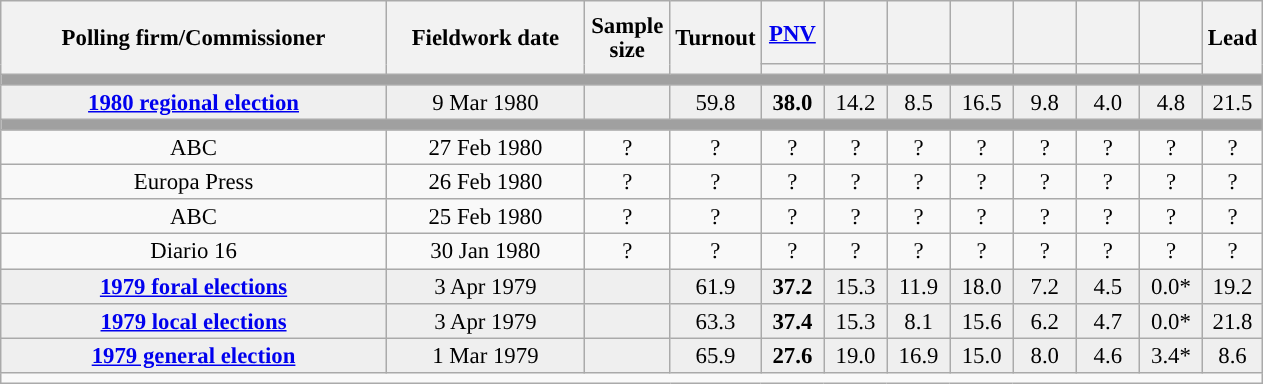<table class="wikitable collapsible collapsed" style="text-align:center; font-size:95%; line-height:16px;">
<tr style="height:42px;">
<th style="width:250px;" rowspan="2">Polling firm/Commissioner</th>
<th style="width:125px;" rowspan="2">Fieldwork date</th>
<th style="width:50px;" rowspan="2">Sample size</th>
<th style="width:45px;" rowspan="2">Turnout</th>
<th style="width:35px;"><a href='#'>PNV</a></th>
<th style="width:35px;"></th>
<th style="width:35px;"></th>
<th style="width:35px;"></th>
<th style="width:35px;"></th>
<th style="width:35px;"></th>
<th style="width:35px;"></th>
<th style="width:30px;" rowspan="2">Lead</th>
</tr>
<tr>
<th style="color:inherit;background:"></th>
<th style="color:inherit;background:"></th>
<th style="color:inherit;background:"></th>
<th style="color:inherit;background:"></th>
<th style="color:inherit;background:"></th>
<th style="color:inherit;background:"></th>
<th style="color:inherit;background:"></th>
</tr>
<tr>
<td colspan="12" style="background:#A0A0A0"></td>
</tr>
<tr style="background:#EFEFEF;">
<td><strong><a href='#'>1980 regional election</a></strong></td>
<td>9 Mar 1980</td>
<td></td>
<td>59.8</td>
<td><strong>38.0</strong><br></td>
<td>14.2<br></td>
<td>8.5<br></td>
<td>16.5<br></td>
<td>9.8<br></td>
<td>4.0<br></td>
<td>4.8<br></td>
<td style="background:">21.5</td>
</tr>
<tr>
<td colspan="12" style="background:#A0A0A0"></td>
</tr>
<tr>
<td>ABC</td>
<td>27 Feb 1980</td>
<td>?</td>
<td>?</td>
<td>?<br></td>
<td>?<br></td>
<td>?<br></td>
<td>?<br></td>
<td>?<br></td>
<td>?<br></td>
<td>?<br></td>
<td style="background:">?</td>
</tr>
<tr>
<td>Europa Press</td>
<td>26 Feb 1980</td>
<td>?</td>
<td>?</td>
<td>?<br></td>
<td>?<br></td>
<td>?<br></td>
<td>?<br></td>
<td>?<br></td>
<td>?<br></td>
<td>?<br></td>
<td style="background:">?</td>
</tr>
<tr>
<td>ABC</td>
<td>25 Feb 1980</td>
<td>?</td>
<td>?</td>
<td>?<br></td>
<td>?</td>
<td>?<br></td>
<td>?<br></td>
<td>?<br></td>
<td>?</td>
<td>?</td>
<td style="background:">?</td>
</tr>
<tr>
<td>Diario 16</td>
<td>30 Jan 1980</td>
<td>?</td>
<td>?</td>
<td>?<br></td>
<td>?<br></td>
<td>?<br></td>
<td>?<br></td>
<td>?<br></td>
<td>?<br></td>
<td>?<br></td>
<td style="background:">?</td>
</tr>
<tr style="background:#EFEFEF;">
<td><strong><a href='#'>1979 foral elections</a></strong></td>
<td>3 Apr 1979</td>
<td></td>
<td>61.9</td>
<td><strong>37.2</strong><br></td>
<td>15.3<br></td>
<td>11.9<br></td>
<td>18.0<br></td>
<td>7.2<br></td>
<td>4.5<br></td>
<td>0.0*<br></td>
<td style="background:">19.2</td>
</tr>
<tr style="background:#EFEFEF;">
<td><strong><a href='#'>1979 local elections</a></strong></td>
<td>3 Apr 1979</td>
<td></td>
<td>63.3</td>
<td><strong>37.4</strong></td>
<td>15.3</td>
<td>8.1</td>
<td>15.6</td>
<td>6.2</td>
<td>4.7</td>
<td>0.0*</td>
<td style="background:">21.8</td>
</tr>
<tr style="background:#EFEFEF;">
<td><strong><a href='#'>1979 general election</a></strong></td>
<td>1 Mar 1979</td>
<td></td>
<td>65.9</td>
<td><strong>27.6</strong><br></td>
<td>19.0<br></td>
<td>16.9<br></td>
<td>15.0<br></td>
<td>8.0<br></td>
<td>4.6<br></td>
<td>3.4*<br></td>
<td style="background:">8.6</td>
</tr>
<tr>
<td align="left" colspan="12"></td>
</tr>
</table>
